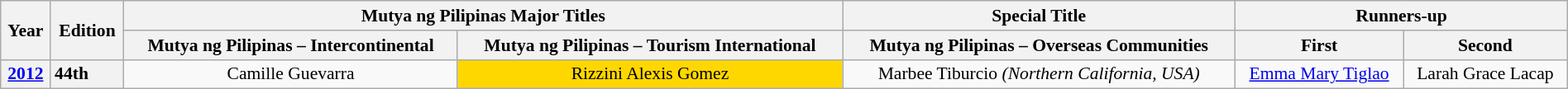<table class="wikitable" style="text-align:center; font-size:90%; line-height:17px; width:100%;">
<tr>
<th width:03%;" scope="col" rowspan="2">Year</th>
<th width:03%;" scope="col" rowspan="2">Edition</th>
<th colspan="2"  width:08%;" scope="col">Mutya ng Pilipinas Major Titles</th>
<th width:05%;" scope="col" colspan="1">Special Title</th>
<th width:05%;" scope="col" colspan="2">Runners-up</th>
</tr>
<tr>
<th width:12%;" scope="col">Mutya ng Pilipinas – Intercontinental</th>
<th width:10%;" scope="col">Mutya ng Pilipinas – Tourism International</th>
<th width:10%;" scope="col">Mutya ng Pilipinas – Overseas Communities</th>
<th width:10%;" scope="col">First</th>
<th width:10%;" scope="col">Second</th>
</tr>
<tr>
<th><a href='#'>2012</a></th>
<th style="text-align:left;">44th</th>
<td>Camille Guevarra</td>
<td style="background:gold;">Rizzini Alexis Gomez</td>
<td>Marbee Tiburcio <em>(Northern California, USA)</em></td>
<td><a href='#'>Emma Mary Tiglao</a></td>
<td>Larah Grace Lacap</td>
</tr>
</table>
